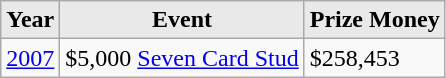<table class="wikitable">
<tr>
<th style="background: #E9E9E9;">Year</th>
<th style="background: #E9E9E9;">Event</th>
<th style="background: #E9E9E9;">Prize Money</th>
</tr>
<tr>
<td><a href='#'>2007</a></td>
<td>$5,000 <a href='#'>Seven Card Stud</a></td>
<td>$258,453</td>
</tr>
</table>
